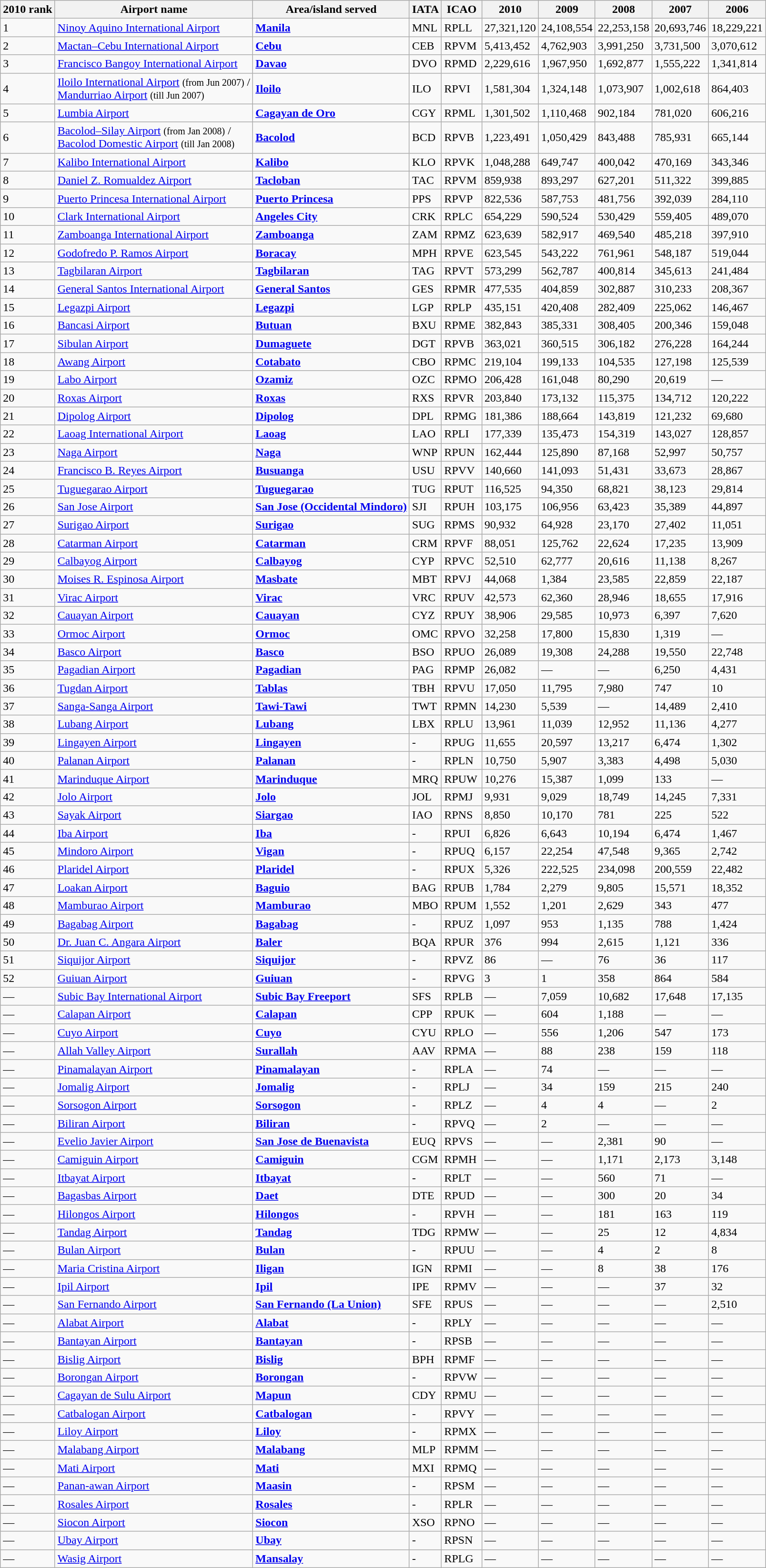<table class="sortable wikitable">
<tr>
<th>2010 rank</th>
<th>Airport name</th>
<th>Area/island served</th>
<th>IATA</th>
<th>ICAO</th>
<th data-sort-type="number">2010</th>
<th data-sort-type="number">2009</th>
<th data-sort-type="number">2008</th>
<th data-sort-type="number">2007</th>
<th data-sort-type="number">2006</th>
</tr>
<tr>
<td>1</td>
<td><a href='#'>Ninoy Aquino International Airport</a></td>
<td><strong><a href='#'>Manila</a></strong></td>
<td>MNL</td>
<td>RPLL</td>
<td>27,321,120</td>
<td>24,108,554</td>
<td>22,253,158</td>
<td>20,693,746</td>
<td>18,229,221</td>
</tr>
<tr>
<td>2</td>
<td><a href='#'>Mactan–Cebu International Airport</a></td>
<td><strong><a href='#'>Cebu</a></strong></td>
<td>CEB</td>
<td>RPVM</td>
<td>5,413,452</td>
<td>4,762,903</td>
<td>3,991,250</td>
<td>3,731,500</td>
<td>3,070,612</td>
</tr>
<tr>
<td>3</td>
<td><a href='#'>Francisco Bangoy International Airport</a></td>
<td><strong><a href='#'>Davao</a></strong></td>
<td>DVO</td>
<td>RPMD</td>
<td>2,229,616</td>
<td>1,967,950</td>
<td>1,692,877</td>
<td>1,555,222</td>
<td>1,341,814</td>
</tr>
<tr>
<td>4</td>
<td><a href='#'>Iloilo International Airport</a> <small>(from Jun 2007)</small> / <br><a href='#'>Mandurriao Airport</a> <small>(till Jun 2007)</small></td>
<td><strong><a href='#'>Iloilo</a></strong></td>
<td>ILO</td>
<td>RPVI</td>
<td>1,581,304</td>
<td>1,324,148</td>
<td>1,073,907</td>
<td>1,002,618</td>
<td>864,403</td>
</tr>
<tr>
<td>5</td>
<td><a href='#'>Lumbia Airport</a></td>
<td><strong><a href='#'>Cagayan de Oro</a></strong></td>
<td>CGY</td>
<td>RPML</td>
<td>1,301,502</td>
<td>1,110,468</td>
<td>902,184</td>
<td>781,020</td>
<td>606,216</td>
</tr>
<tr>
<td>6</td>
<td><a href='#'>Bacolod–Silay Airport</a> <small>(from Jan 2008)</small> / <br><a href='#'>Bacolod Domestic Airport</a> <small>(till Jan 2008)</small></td>
<td><strong><a href='#'>Bacolod</a></strong></td>
<td>BCD</td>
<td>RPVB</td>
<td>1,223,491</td>
<td>1,050,429</td>
<td>843,488</td>
<td>785,931</td>
<td>665,144</td>
</tr>
<tr>
<td>7</td>
<td><a href='#'>Kalibo International Airport</a></td>
<td><strong><a href='#'>Kalibo</a></strong></td>
<td>KLO</td>
<td>RPVK</td>
<td>1,048,288</td>
<td>649,747</td>
<td>400,042</td>
<td>470,169</td>
<td>343,346</td>
</tr>
<tr>
<td>8</td>
<td><a href='#'>Daniel Z. Romualdez Airport</a></td>
<td><strong><a href='#'>Tacloban</a></strong></td>
<td>TAC</td>
<td>RPVM</td>
<td>859,938</td>
<td>893,297</td>
<td>627,201</td>
<td>511,322</td>
<td>399,885</td>
</tr>
<tr>
<td>9</td>
<td><a href='#'>Puerto Princesa International Airport</a></td>
<td><strong><a href='#'>Puerto Princesa</a></strong></td>
<td>PPS</td>
<td>RPVP</td>
<td>822,536</td>
<td>587,753</td>
<td>481,756</td>
<td>392,039</td>
<td>284,110</td>
</tr>
<tr>
<td>10</td>
<td><a href='#'>Clark International Airport</a></td>
<td><strong><a href='#'>Angeles City</a></strong></td>
<td>CRK</td>
<td>RPLC</td>
<td>654,229</td>
<td>590,524</td>
<td>530,429</td>
<td>559,405</td>
<td>489,070</td>
</tr>
<tr>
<td>11</td>
<td><a href='#'>Zamboanga International Airport</a></td>
<td><strong><a href='#'>Zamboanga</a></strong></td>
<td>ZAM</td>
<td>RPMZ</td>
<td>623,639</td>
<td>582,917</td>
<td>469,540</td>
<td>485,218</td>
<td>397,910</td>
</tr>
<tr>
<td>12</td>
<td><a href='#'>Godofredo P. Ramos Airport</a></td>
<td><strong><a href='#'>Boracay</a></strong></td>
<td>MPH</td>
<td>RPVE</td>
<td>623,545</td>
<td>543,222</td>
<td>761,961</td>
<td>548,187</td>
<td>519,044</td>
</tr>
<tr>
<td>13</td>
<td><a href='#'>Tagbilaran Airport</a></td>
<td><strong><a href='#'>Tagbilaran</a></strong></td>
<td>TAG</td>
<td>RPVT</td>
<td>573,299</td>
<td>562,787</td>
<td>400,814</td>
<td>345,613</td>
<td>241,484</td>
</tr>
<tr>
<td>14</td>
<td><a href='#'>General Santos International Airport</a></td>
<td><strong><a href='#'>General Santos</a></strong></td>
<td>GES</td>
<td>RPMR</td>
<td>477,535</td>
<td>404,859</td>
<td>302,887</td>
<td>310,233</td>
<td>208,367</td>
</tr>
<tr>
<td>15</td>
<td><a href='#'>Legazpi Airport</a></td>
<td><strong><a href='#'>Legazpi</a></strong></td>
<td>LGP</td>
<td>RPLP</td>
<td>435,151</td>
<td>420,408</td>
<td>282,409</td>
<td>225,062</td>
<td>146,467</td>
</tr>
<tr>
<td>16</td>
<td><a href='#'>Bancasi Airport</a></td>
<td><strong><a href='#'>Butuan</a></strong></td>
<td>BXU</td>
<td>RPME</td>
<td>382,843</td>
<td>385,331</td>
<td>308,405</td>
<td>200,346</td>
<td>159,048</td>
</tr>
<tr>
<td>17</td>
<td><a href='#'>Sibulan Airport</a></td>
<td><strong><a href='#'>Dumaguete</a></strong></td>
<td>DGT</td>
<td>RPVB</td>
<td>363,021</td>
<td>360,515</td>
<td>306,182</td>
<td>276,228</td>
<td>164,244</td>
</tr>
<tr>
<td>18</td>
<td><a href='#'>Awang Airport</a></td>
<td><strong><a href='#'>Cotabato</a></strong></td>
<td>CBO</td>
<td>RPMC</td>
<td>219,104</td>
<td>199,133</td>
<td>104,535</td>
<td>127,198</td>
<td>125,539</td>
</tr>
<tr>
<td>19</td>
<td><a href='#'>Labo Airport</a></td>
<td><strong><a href='#'>Ozamiz</a></strong></td>
<td>OZC</td>
<td>RPMO</td>
<td>206,428</td>
<td>161,048</td>
<td>80,290</td>
<td>20,619</td>
<td>—</td>
</tr>
<tr>
<td>20</td>
<td><a href='#'>Roxas Airport</a></td>
<td><strong><a href='#'>Roxas</a></strong></td>
<td>RXS</td>
<td>RPVR</td>
<td>203,840</td>
<td>173,132</td>
<td>115,375</td>
<td>134,712</td>
<td>120,222</td>
</tr>
<tr>
<td>21</td>
<td><a href='#'>Dipolog Airport</a></td>
<td><strong><a href='#'>Dipolog</a></strong></td>
<td>DPL</td>
<td>RPMG</td>
<td>181,386</td>
<td>188,664</td>
<td>143,819</td>
<td>121,232</td>
<td>69,680</td>
</tr>
<tr>
<td>22</td>
<td><a href='#'>Laoag International Airport</a></td>
<td><strong><a href='#'>Laoag</a></strong></td>
<td>LAO</td>
<td>RPLI</td>
<td>177,339</td>
<td>135,473</td>
<td>154,319</td>
<td>143,027</td>
<td>128,857</td>
</tr>
<tr>
<td>23</td>
<td><a href='#'>Naga Airport</a></td>
<td><strong><a href='#'>Naga</a></strong></td>
<td>WNP</td>
<td>RPUN</td>
<td>162,444</td>
<td>125,890</td>
<td>87,168</td>
<td>52,997</td>
<td>50,757</td>
</tr>
<tr>
<td>24</td>
<td><a href='#'>Francisco B. Reyes Airport</a></td>
<td><strong><a href='#'>Busuanga</a></strong></td>
<td>USU</td>
<td>RPVV</td>
<td>140,660</td>
<td>141,093</td>
<td>51,431</td>
<td>33,673</td>
<td>28,867</td>
</tr>
<tr>
<td>25</td>
<td><a href='#'>Tuguegarao Airport</a></td>
<td><strong><a href='#'>Tuguegarao</a></strong></td>
<td>TUG</td>
<td>RPUT</td>
<td>116,525</td>
<td>94,350</td>
<td>68,821</td>
<td>38,123</td>
<td>29,814</td>
</tr>
<tr>
<td>26</td>
<td><a href='#'>San Jose Airport</a></td>
<td><strong><a href='#'>San Jose (Occidental Mindoro)</a></strong></td>
<td>SJI</td>
<td>RPUH</td>
<td>103,175</td>
<td>106,956</td>
<td>63,423</td>
<td>35,389</td>
<td>44,897</td>
</tr>
<tr>
<td>27</td>
<td><a href='#'>Surigao Airport</a></td>
<td><strong><a href='#'>Surigao</a></strong></td>
<td>SUG</td>
<td>RPMS</td>
<td>90,932</td>
<td>64,928</td>
<td>23,170</td>
<td>27,402</td>
<td>11,051</td>
</tr>
<tr>
<td>28</td>
<td><a href='#'>Catarman Airport</a></td>
<td><strong><a href='#'>Catarman</a></strong></td>
<td>CRM</td>
<td>RPVF</td>
<td>88,051</td>
<td>125,762</td>
<td>22,624</td>
<td>17,235</td>
<td>13,909 </td>
</tr>
<tr>
<td>29</td>
<td><a href='#'>Calbayog Airport</a></td>
<td><strong><a href='#'>Calbayog</a></strong></td>
<td>CYP</td>
<td>RPVC</td>
<td>52,510</td>
<td>62,777</td>
<td>20,616</td>
<td>11,138</td>
<td>8,267</td>
</tr>
<tr>
<td>30</td>
<td><a href='#'>Moises R. Espinosa Airport</a></td>
<td><strong><a href='#'>Masbate</a></strong></td>
<td>MBT</td>
<td>RPVJ</td>
<td>44,068</td>
<td>1,384</td>
<td>23,585</td>
<td>22,859</td>
<td>22,187</td>
</tr>
<tr>
<td>31</td>
<td><a href='#'>Virac Airport</a></td>
<td><strong><a href='#'>Virac</a></strong></td>
<td>VRC</td>
<td>RPUV</td>
<td>42,573</td>
<td>62,360</td>
<td>28,946</td>
<td>18,655</td>
<td>17,916</td>
</tr>
<tr>
<td>32</td>
<td><a href='#'>Cauayan Airport</a></td>
<td><strong><a href='#'>Cauayan</a></strong></td>
<td>CYZ</td>
<td>RPUY</td>
<td>38,906</td>
<td>29,585</td>
<td>10,973</td>
<td>6,397</td>
<td>7,620</td>
</tr>
<tr>
<td>33</td>
<td><a href='#'>Ormoc Airport</a></td>
<td><strong><a href='#'>Ormoc</a></strong></td>
<td>OMC</td>
<td>RPVO</td>
<td>32,258</td>
<td>17,800</td>
<td>15,830</td>
<td>1,319</td>
<td>—</td>
</tr>
<tr>
<td>34</td>
<td><a href='#'>Basco Airport</a></td>
<td><strong><a href='#'>Basco</a></strong></td>
<td>BSO</td>
<td>RPUO</td>
<td>26,089</td>
<td>19,308</td>
<td>24,288</td>
<td>19,550</td>
<td>22,748</td>
</tr>
<tr>
<td>35</td>
<td><a href='#'>Pagadian Airport</a></td>
<td><strong><a href='#'>Pagadian</a></strong></td>
<td>PAG</td>
<td>RPMP</td>
<td>26,082</td>
<td>—</td>
<td>—</td>
<td>6,250</td>
<td>4,431</td>
</tr>
<tr>
<td>36</td>
<td><a href='#'>Tugdan Airport</a></td>
<td><strong><a href='#'>Tablas</a></strong></td>
<td>TBH</td>
<td>RPVU</td>
<td>17,050</td>
<td>11,795</td>
<td>7,980</td>
<td>747</td>
<td>10</td>
</tr>
<tr>
<td>37</td>
<td><a href='#'>Sanga-Sanga Airport</a></td>
<td><strong><a href='#'>Tawi-Tawi</a></strong></td>
<td>TWT</td>
<td>RPMN</td>
<td>14,230</td>
<td>5,539</td>
<td>—</td>
<td>14,489</td>
<td>2,410</td>
</tr>
<tr>
<td>38</td>
<td><a href='#'>Lubang Airport</a></td>
<td><strong><a href='#'>Lubang</a></strong></td>
<td>LBX</td>
<td>RPLU</td>
<td>13,961</td>
<td>11,039</td>
<td>12,952</td>
<td>11,136</td>
<td>4,277</td>
</tr>
<tr>
<td>39</td>
<td><a href='#'>Lingayen Airport</a></td>
<td><strong><a href='#'>Lingayen</a></strong></td>
<td>-</td>
<td>RPUG</td>
<td>11,655</td>
<td>20,597</td>
<td>13,217</td>
<td>6,474</td>
<td>1,302</td>
</tr>
<tr>
<td>40</td>
<td><a href='#'>Palanan Airport</a></td>
<td><strong><a href='#'>Palanan</a></strong></td>
<td>-</td>
<td>RPLN</td>
<td>10,750</td>
<td>5,907</td>
<td>3,383</td>
<td>4,498</td>
<td>5,030</td>
</tr>
<tr>
<td>41</td>
<td><a href='#'>Marinduque Airport</a></td>
<td><strong><a href='#'>Marinduque</a></strong></td>
<td>MRQ</td>
<td>RPUW</td>
<td>10,276</td>
<td>15,387</td>
<td>1,099</td>
<td>133</td>
<td>—</td>
</tr>
<tr>
<td>42</td>
<td><a href='#'>Jolo Airport</a></td>
<td><strong><a href='#'>Jolo</a></strong></td>
<td>JOL</td>
<td>RPMJ</td>
<td>9,931</td>
<td>9,029</td>
<td>18,749</td>
<td>14,245</td>
<td>7,331</td>
</tr>
<tr>
<td>43</td>
<td><a href='#'>Sayak Airport</a></td>
<td><strong><a href='#'>Siargao</a></strong></td>
<td>IAO</td>
<td>RPNS</td>
<td>8,850</td>
<td>10,170</td>
<td>781</td>
<td>225</td>
<td>522</td>
</tr>
<tr>
<td>44</td>
<td><a href='#'>Iba Airport</a></td>
<td><strong><a href='#'>Iba</a></strong></td>
<td>-</td>
<td>RPUI</td>
<td>6,826</td>
<td>6,643</td>
<td>10,194</td>
<td>6,474</td>
<td>1,467</td>
</tr>
<tr>
<td>45</td>
<td><a href='#'>Mindoro Airport</a></td>
<td><strong><a href='#'>Vigan</a></strong></td>
<td>-</td>
<td>RPUQ</td>
<td>6,157</td>
<td>22,254</td>
<td>47,548</td>
<td>9,365</td>
<td>2,742</td>
</tr>
<tr>
<td>46</td>
<td><a href='#'>Plaridel Airport</a></td>
<td><strong><a href='#'>Plaridel</a></strong></td>
<td>-</td>
<td>RPUX</td>
<td>5,326</td>
<td>222,525</td>
<td>234,098</td>
<td>200,559</td>
<td>22,482</td>
</tr>
<tr>
<td>47</td>
<td><a href='#'>Loakan Airport</a></td>
<td><strong><a href='#'>Baguio</a></strong></td>
<td>BAG</td>
<td>RPUB</td>
<td>1,784</td>
<td>2,279</td>
<td>9,805</td>
<td>15,571</td>
<td>18,352</td>
</tr>
<tr>
<td>48</td>
<td><a href='#'>Mamburao Airport</a></td>
<td><strong><a href='#'>Mamburao</a></strong></td>
<td>MBO</td>
<td>RPUM</td>
<td>1,552</td>
<td>1,201</td>
<td>2,629</td>
<td>343</td>
<td>477</td>
</tr>
<tr>
<td>49</td>
<td><a href='#'>Bagabag Airport</a></td>
<td><strong><a href='#'>Bagabag</a></strong></td>
<td>-</td>
<td>RPUZ</td>
<td>1,097</td>
<td>953</td>
<td>1,135</td>
<td>788</td>
<td>1,424</td>
</tr>
<tr>
<td>50</td>
<td><a href='#'>Dr. Juan C. Angara Airport</a></td>
<td><strong><a href='#'>Baler</a></strong></td>
<td>BQA</td>
<td>RPUR</td>
<td>376</td>
<td>994</td>
<td>2,615</td>
<td>1,121</td>
<td>336</td>
</tr>
<tr>
<td>51</td>
<td><a href='#'>Siquijor Airport</a></td>
<td><strong><a href='#'>Siquijor</a></strong></td>
<td>-</td>
<td>RPVZ</td>
<td>86</td>
<td>—</td>
<td>76</td>
<td>36</td>
<td>117</td>
</tr>
<tr>
<td>52</td>
<td><a href='#'>Guiuan Airport</a></td>
<td><strong><a href='#'>Guiuan</a></strong></td>
<td>-</td>
<td>RPVG</td>
<td>3</td>
<td>1</td>
<td>358</td>
<td>864</td>
<td>584</td>
</tr>
<tr>
<td>—</td>
<td><a href='#'>Subic Bay International Airport</a></td>
<td><strong><a href='#'>Subic Bay Freeport</a></strong></td>
<td>SFS</td>
<td>RPLB</td>
<td>—</td>
<td>7,059</td>
<td>10,682</td>
<td>17,648</td>
<td>17,135</td>
</tr>
<tr>
<td>—</td>
<td><a href='#'>Calapan Airport</a></td>
<td><strong><a href='#'>Calapan</a></strong></td>
<td>CPP</td>
<td>RPUK</td>
<td>—</td>
<td>604</td>
<td>1,188</td>
<td>—</td>
<td>—</td>
</tr>
<tr>
<td>—</td>
<td><a href='#'>Cuyo Airport</a></td>
<td><strong><a href='#'>Cuyo</a></strong></td>
<td>CYU</td>
<td>RPLO</td>
<td>—</td>
<td>556</td>
<td>1,206</td>
<td>547</td>
<td>173</td>
</tr>
<tr>
<td>—</td>
<td><a href='#'>Allah Valley Airport</a></td>
<td><strong><a href='#'>Surallah</a></strong></td>
<td>AAV</td>
<td>RPMA</td>
<td>—</td>
<td>88</td>
<td>238</td>
<td>159</td>
<td>118</td>
</tr>
<tr>
<td>—</td>
<td><a href='#'>Pinamalayan Airport</a></td>
<td><strong><a href='#'>Pinamalayan</a></strong></td>
<td>-</td>
<td>RPLA</td>
<td>—</td>
<td>74</td>
<td>—</td>
<td>—</td>
<td>—</td>
</tr>
<tr>
<td>—</td>
<td><a href='#'>Jomalig Airport</a></td>
<td><strong><a href='#'>Jomalig</a></strong></td>
<td>-</td>
<td>RPLJ</td>
<td>—</td>
<td>34</td>
<td>159</td>
<td>215</td>
<td>240</td>
</tr>
<tr>
<td>—</td>
<td><a href='#'>Sorsogon Airport</a></td>
<td><strong><a href='#'>Sorsogon</a></strong></td>
<td>-</td>
<td>RPLZ</td>
<td>—</td>
<td>4</td>
<td>4</td>
<td>—</td>
<td>2</td>
</tr>
<tr>
<td>—</td>
<td><a href='#'>Biliran Airport</a></td>
<td><strong><a href='#'>Biliran</a></strong></td>
<td>-</td>
<td>RPVQ</td>
<td>—</td>
<td>2</td>
<td>—</td>
<td>—</td>
<td>—</td>
</tr>
<tr>
<td>—</td>
<td><a href='#'>Evelio Javier Airport</a></td>
<td><strong><a href='#'>San Jose de Buenavista</a></strong></td>
<td>EUQ</td>
<td>RPVS</td>
<td>—</td>
<td>—</td>
<td>2,381</td>
<td>90</td>
<td>—</td>
</tr>
<tr>
<td>—</td>
<td><a href='#'>Camiguin Airport</a></td>
<td><strong><a href='#'>Camiguin</a></strong></td>
<td>CGM</td>
<td>RPMH</td>
<td>—</td>
<td>—</td>
<td>1,171</td>
<td>2,173</td>
<td>3,148</td>
</tr>
<tr>
<td>—</td>
<td><a href='#'>Itbayat Airport</a></td>
<td><strong><a href='#'>Itbayat</a></strong></td>
<td>-</td>
<td>RPLT</td>
<td>—</td>
<td>—</td>
<td>560</td>
<td>71</td>
<td>—</td>
</tr>
<tr>
<td>—</td>
<td><a href='#'>Bagasbas Airport</a></td>
<td><strong><a href='#'>Daet</a></strong></td>
<td>DTE</td>
<td>RPUD</td>
<td>—</td>
<td>—</td>
<td>300</td>
<td>20</td>
<td>34</td>
</tr>
<tr>
<td>—</td>
<td><a href='#'>Hilongos Airport</a></td>
<td><strong><a href='#'>Hilongos</a></strong></td>
<td>-</td>
<td>RPVH</td>
<td>—</td>
<td>—</td>
<td>181</td>
<td>163</td>
<td>119</td>
</tr>
<tr>
<td>—</td>
<td><a href='#'>Tandag Airport</a></td>
<td><strong><a href='#'>Tandag</a></strong></td>
<td>TDG</td>
<td>RPMW</td>
<td>—</td>
<td>—</td>
<td>25</td>
<td>12</td>
<td>4,834</td>
</tr>
<tr>
<td>—</td>
<td><a href='#'>Bulan Airport</a></td>
<td><strong><a href='#'>Bulan</a></strong></td>
<td>-</td>
<td>RPUU</td>
<td>—</td>
<td>—</td>
<td>4</td>
<td>2</td>
<td>8</td>
</tr>
<tr>
<td>—</td>
<td><a href='#'>Maria Cristina Airport</a></td>
<td><strong><a href='#'>Iligan</a></strong></td>
<td>IGN</td>
<td>RPMI</td>
<td>—</td>
<td>—</td>
<td>8</td>
<td>38</td>
<td>176</td>
</tr>
<tr>
<td>—</td>
<td><a href='#'>Ipil Airport</a></td>
<td><strong><a href='#'>Ipil</a></strong></td>
<td>IPE</td>
<td>RPMV</td>
<td>—</td>
<td>—</td>
<td>—</td>
<td>37</td>
<td>32</td>
</tr>
<tr>
<td>—</td>
<td><a href='#'>San Fernando Airport</a></td>
<td><strong><a href='#'>San Fernando (La Union)</a></strong></td>
<td>SFE</td>
<td>RPUS</td>
<td>—</td>
<td>—</td>
<td>—</td>
<td>—</td>
<td>2,510</td>
</tr>
<tr>
<td>—</td>
<td><a href='#'>Alabat Airport</a></td>
<td><strong><a href='#'>Alabat</a></strong></td>
<td>-</td>
<td>RPLY</td>
<td>—</td>
<td>—</td>
<td>—</td>
<td>—</td>
<td>—</td>
</tr>
<tr>
<td>—</td>
<td><a href='#'>Bantayan Airport</a></td>
<td><strong><a href='#'>Bantayan</a></strong></td>
<td>-</td>
<td>RPSB</td>
<td>—</td>
<td>—</td>
<td>—</td>
<td>—</td>
<td>—</td>
</tr>
<tr>
<td>—</td>
<td><a href='#'>Bislig Airport</a></td>
<td><strong><a href='#'>Bislig</a></strong></td>
<td>BPH</td>
<td>RPMF</td>
<td>—</td>
<td>—</td>
<td>—</td>
<td>—</td>
<td>—</td>
</tr>
<tr>
<td>—</td>
<td><a href='#'>Borongan Airport</a></td>
<td><strong><a href='#'>Borongan</a></strong></td>
<td>-</td>
<td>RPVW</td>
<td>—</td>
<td>—</td>
<td>—</td>
<td>—</td>
<td>—</td>
</tr>
<tr>
<td>—</td>
<td><a href='#'>Cagayan de Sulu Airport</a></td>
<td><strong><a href='#'>Mapun</a></strong></td>
<td>CDY</td>
<td>RPMU</td>
<td>—</td>
<td>—</td>
<td>—</td>
<td>—</td>
<td>—</td>
</tr>
<tr>
<td>—</td>
<td><a href='#'>Catbalogan Airport</a></td>
<td><strong><a href='#'>Catbalogan</a></strong></td>
<td>-</td>
<td>RPVY</td>
<td>—</td>
<td>—</td>
<td>—</td>
<td>—</td>
<td>—</td>
</tr>
<tr>
<td>—</td>
<td><a href='#'>Liloy Airport</a></td>
<td><strong><a href='#'>Liloy</a></strong></td>
<td>-</td>
<td>RPMX</td>
<td>—</td>
<td>—</td>
<td>—</td>
<td>—</td>
<td>—</td>
</tr>
<tr>
<td>—</td>
<td><a href='#'>Malabang Airport</a></td>
<td><strong><a href='#'>Malabang</a></strong></td>
<td>MLP</td>
<td>RPMM</td>
<td>—</td>
<td>—</td>
<td>—</td>
<td>—</td>
<td>—</td>
</tr>
<tr>
<td>—</td>
<td><a href='#'>Mati Airport</a></td>
<td><strong><a href='#'>Mati</a></strong></td>
<td>MXI</td>
<td>RPMQ</td>
<td>—</td>
<td>—</td>
<td>—</td>
<td>—</td>
<td>—</td>
</tr>
<tr>
<td>—</td>
<td><a href='#'>Panan-awan Airport</a></td>
<td><strong><a href='#'>Maasin</a></strong></td>
<td>-</td>
<td>RPSM</td>
<td>—</td>
<td>—</td>
<td>—</td>
<td>—</td>
<td>—</td>
</tr>
<tr>
<td>—</td>
<td><a href='#'>Rosales Airport</a></td>
<td><strong><a href='#'>Rosales</a></strong></td>
<td>-</td>
<td>RPLR</td>
<td>—</td>
<td>—</td>
<td>—</td>
<td>—</td>
<td>—</td>
</tr>
<tr>
<td>—</td>
<td><a href='#'>Siocon Airport</a></td>
<td><strong><a href='#'>Siocon</a></strong></td>
<td>XSO</td>
<td>RPNO</td>
<td>—</td>
<td>—</td>
<td>—</td>
<td>—</td>
<td>—</td>
</tr>
<tr>
<td>—</td>
<td><a href='#'>Ubay Airport</a></td>
<td><strong><a href='#'>Ubay</a></strong></td>
<td>-</td>
<td>RPSN</td>
<td>—</td>
<td>—</td>
<td>—</td>
<td>—</td>
<td>—</td>
</tr>
<tr>
<td>—</td>
<td><a href='#'>Wasig Airport</a></td>
<td><strong><a href='#'>Mansalay</a></strong></td>
<td>-</td>
<td>RPLG</td>
<td>—</td>
<td>—</td>
<td>—</td>
<td>—</td>
<td>—</td>
</tr>
</table>
